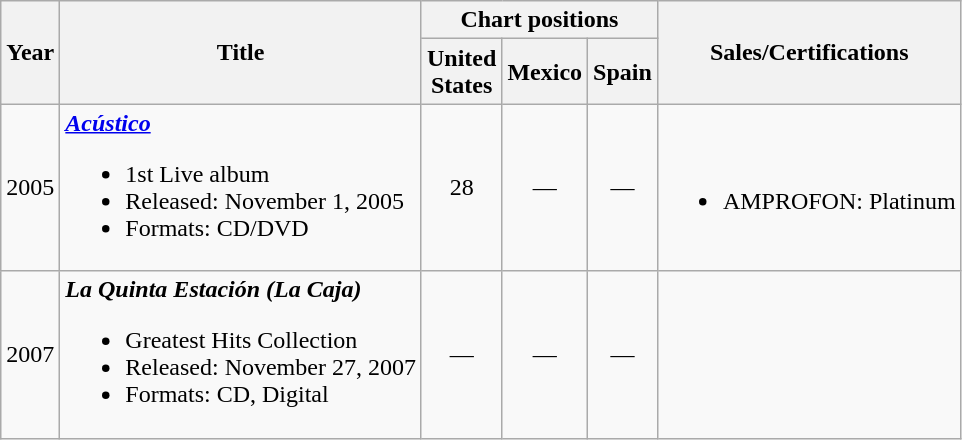<table class="wikitable">
<tr>
<th rowspan="2">Year</th>
<th rowspan="2">Title</th>
<th colspan="3">Chart positions</th>
<th rowspan="2">Sales/Certifications</th>
</tr>
<tr>
<th width="20">United States</th>
<th width="20">Mexico</th>
<th width="20">Spain</th>
</tr>
<tr>
<td>2005</td>
<td><strong><em><a href='#'>Acústico</a></em></strong><br><ul><li>1st Live album</li><li>Released: November 1, 2005</li><li>Formats: CD/DVD</li></ul></td>
<td align="center">28</td>
<td align="center">—</td>
<td align="center">—</td>
<td><br><ul><li>AMPROFON: Platinum</li></ul></td>
</tr>
<tr>
<td>2007</td>
<td><strong><em>La Quinta Estación (La Caja)</em></strong><br><ul><li>Greatest Hits Collection</li><li>Released: November 27, 2007</li><li>Formats: CD, Digital</li></ul></td>
<td align="center">—</td>
<td align="center">—</td>
<td align="center">—</td>
<td></td>
</tr>
</table>
